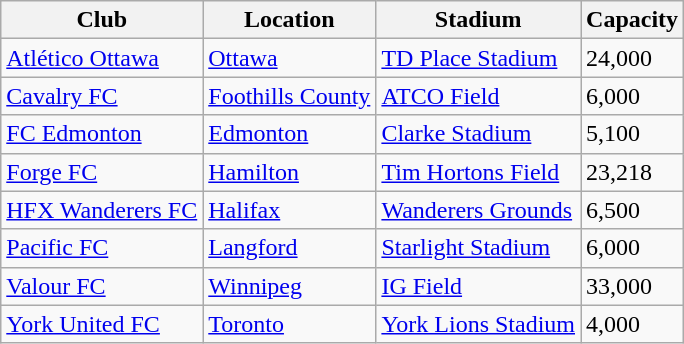<table class="wikitable sortable" style="text-align:left">
<tr>
<th>Club</th>
<th>Location</th>
<th>Stadium</th>
<th>Capacity</th>
</tr>
<tr>
<td><a href='#'>Atlético Ottawa</a></td>
<td><a href='#'>Ottawa</a></td>
<td><a href='#'>TD Place Stadium</a></td>
<td>24,000</td>
</tr>
<tr>
<td><a href='#'>Cavalry FC</a></td>
<td><a href='#'>Foothills County</a></td>
<td><a href='#'>ATCO Field</a></td>
<td>6,000</td>
</tr>
<tr>
<td><a href='#'>FC Edmonton</a></td>
<td><a href='#'>Edmonton</a></td>
<td><a href='#'>Clarke Stadium</a></td>
<td>5,100</td>
</tr>
<tr>
<td><a href='#'>Forge FC</a></td>
<td><a href='#'>Hamilton</a></td>
<td><a href='#'>Tim Hortons Field</a></td>
<td>23,218</td>
</tr>
<tr>
<td><a href='#'>HFX Wanderers FC</a></td>
<td><a href='#'>Halifax</a></td>
<td><a href='#'>Wanderers Grounds</a></td>
<td>6,500</td>
</tr>
<tr>
<td><a href='#'>Pacific FC</a></td>
<td><a href='#'>Langford</a></td>
<td><a href='#'>Starlight Stadium</a></td>
<td>6,000</td>
</tr>
<tr>
<td><a href='#'>Valour FC</a></td>
<td><a href='#'>Winnipeg</a></td>
<td><a href='#'>IG Field</a></td>
<td>33,000</td>
</tr>
<tr>
<td><a href='#'>York United FC</a></td>
<td><a href='#'>Toronto</a></td>
<td><a href='#'>York Lions Stadium</a></td>
<td>4,000</td>
</tr>
</table>
